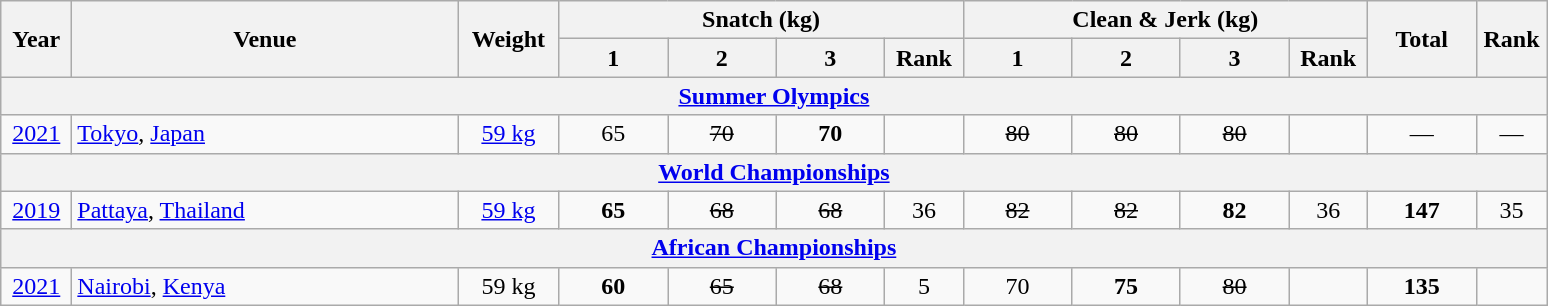<table class = "wikitable" style="text-align:center;">
<tr>
<th rowspan=2 width=40>Year</th>
<th rowspan=2 width=250>Venue</th>
<th rowspan=2 width=60>Weight</th>
<th colspan=4>Snatch (kg)</th>
<th colspan=4>Clean & Jerk (kg)</th>
<th rowspan=2 width=65>Total</th>
<th rowspan=2 width=40>Rank</th>
</tr>
<tr>
<th width=65>1</th>
<th width=65>2</th>
<th width=65>3</th>
<th width=45>Rank</th>
<th width=65>1</th>
<th width=65>2</th>
<th width=65>3</th>
<th width=45>Rank</th>
</tr>
<tr>
<th colspan=13><a href='#'>Summer Olympics</a></th>
</tr>
<tr>
<td><a href='#'>2021</a></td>
<td align=left> <a href='#'>Tokyo</a>, <a href='#'>Japan</a></td>
<td><a href='#'>59 kg</a></td>
<td>65</td>
<td><s>70</s></td>
<td><strong>70</strong></td>
<td></td>
<td><s>80</s></td>
<td><s>80</s></td>
<td><s>80</s></td>
<td></td>
<td>—</td>
<td>—</td>
</tr>
<tr>
<th colspan=13><a href='#'>World Championships</a></th>
</tr>
<tr>
<td><a href='#'>2019</a></td>
<td align=left> <a href='#'>Pattaya</a>, <a href='#'>Thailand</a></td>
<td><a href='#'>59 kg</a></td>
<td><strong>65</strong></td>
<td><s>68</s></td>
<td><s>68</s></td>
<td>36</td>
<td><s>82</s></td>
<td><s>82</s></td>
<td><strong>82</strong></td>
<td>36</td>
<td><strong>147</strong></td>
<td>35</td>
</tr>
<tr>
<th colspan=13><a href='#'>African Championships</a></th>
</tr>
<tr>
<td><a href='#'>2021</a></td>
<td align=left> <a href='#'>Nairobi</a>, <a href='#'>Kenya</a></td>
<td>59 kg</td>
<td><strong>60</strong></td>
<td><s>65</s></td>
<td><s>68</s></td>
<td>5</td>
<td>70</td>
<td><strong>75</strong></td>
<td><s>80</s></td>
<td></td>
<td><strong>135</strong></td>
<td></td>
</tr>
</table>
